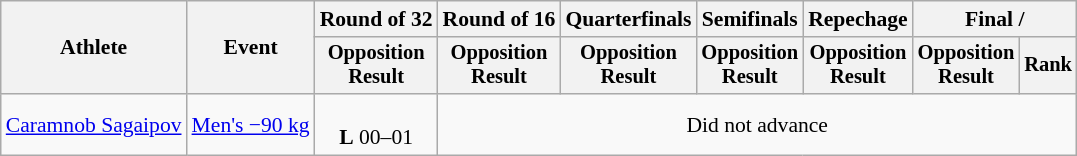<table class="wikitable" style="font-size:90%">
<tr>
<th rowspan="2">Athlete</th>
<th rowspan="2">Event</th>
<th>Round of 32</th>
<th>Round of 16</th>
<th>Quarterfinals</th>
<th>Semifinals</th>
<th>Repechage</th>
<th colspan=2>Final / </th>
</tr>
<tr style="font-size:95%">
<th>Opposition<br>Result</th>
<th>Opposition<br>Result</th>
<th>Opposition<br>Result</th>
<th>Opposition<br>Result</th>
<th>Opposition<br>Result</th>
<th>Opposition<br>Result</th>
<th>Rank</th>
</tr>
<tr align=center>
<td align=left><a href='#'>Caramnob Sagaipov</a></td>
<td align=left><a href='#'>Men's −90 kg</a></td>
<td><br><strong>L</strong> 00–01</td>
<td colspan=6>Did not advance</td>
</tr>
</table>
